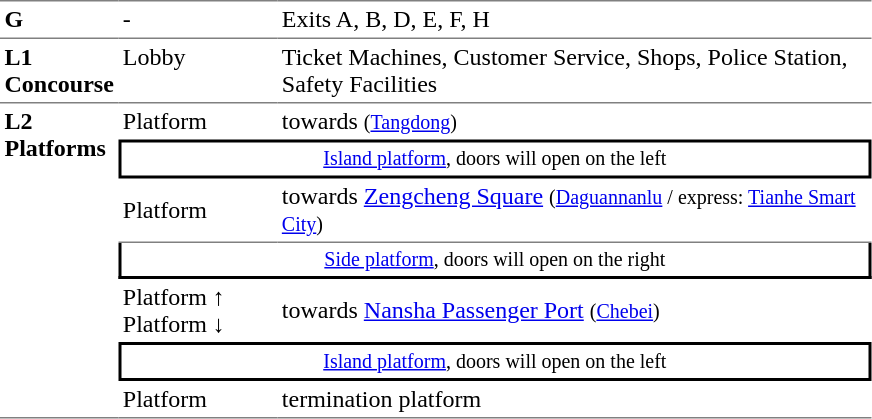<table table border=0 cellspacing=0 cellpadding=3>
<tr>
<td style="border-top:solid 1px gray;" width=50 valign=top><strong>G</strong></td>
<td style="border-top:solid 1px gray;" width=100 valign=top>-</td>
<td style="border-top:solid 1px gray;" width=390 valign=top>Exits A, B, D, E, F, H</td>
</tr>
<tr>
<td style="border-bottom:solid 1px gray; border-top:solid 1px gray;" valign=top><strong>L1<br>Concourse</strong></td>
<td style="border-bottom:solid 1px gray; border-top:solid 1px gray;" valign=top>Lobby</td>
<td style="border-bottom:solid 1px gray; border-top:solid 1px gray;" valign=top>Ticket Machines, Customer Service, Shops, Police Station, Safety Facilities</td>
</tr>
<tr>
<td style="border-bottom:solid 1px gray;" rowspan=8 valign=top><strong>L2<br>Platforms</strong></td>
<td>Platform </td>
<td>  towards  <small>(<a href='#'>Tangdong</a>)</small></td>
</tr>
<tr>
<td style="border-top:solid 2px black;border-right:solid 2px black;border-left:solid 2px black;border-bottom:solid 2px black;font-size:smaller;text-align:center;" colspan=2><a href='#'>Island platform</a>, doors will open on the left</td>
</tr>
<tr>
<td style="border-bottom:solid 1px gray;">Platform </td>
<td style="border-bottom:solid 1px gray;"><span></span>  towards <a href='#'>Zengcheng Square</a> <small>(<a href='#'>Daguannanlu</a> / express: <a href='#'>Tianhe Smart City</a>)</small> </td>
</tr>
<tr>
<td style="border-right:solid 2px black;border-left:solid 2px black;border-bottom:solid 2px black;font-size:smaller;text-align:center;" colspan=2><a href='#'>Side platform</a>, doors will open on the right</td>
</tr>
<tr>
<td>Platform  ↑<br>Platform  ↓</td>
<td>  towards <a href='#'>Nansha Passenger Port</a> <small>(<a href='#'>Chebei</a>)</small></td>
</tr>
<tr>
<td style="border-top:solid 2px black;border-right:solid 2px black;border-left:solid 2px black;border-bottom:solid 2px black;font-size:smaller;text-align:center;" colspan=2><a href='#'>Island platform</a>, doors will open on the left</td>
</tr>
<tr>
<td style="border-bottom:solid 1px gray;">Platform </td>
<td style="border-bottom:solid 1px gray;"> termination platform </td>
</tr>
</table>
